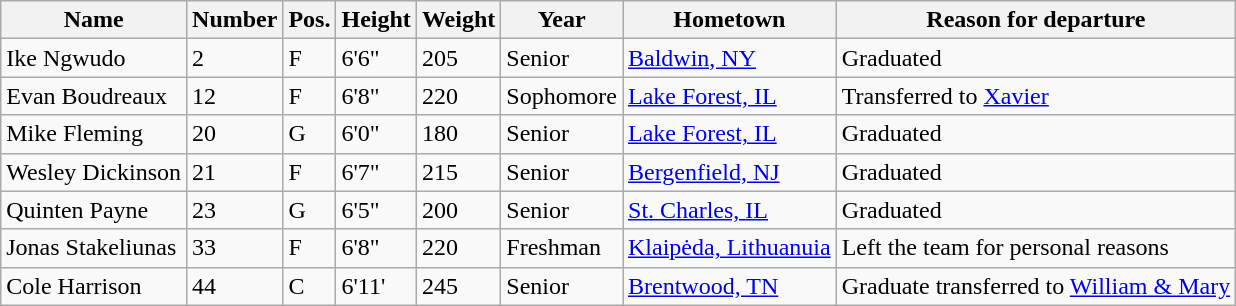<table class="wikitable sortable" border="1">
<tr>
<th>Name</th>
<th>Number</th>
<th>Pos.</th>
<th>Height</th>
<th>Weight</th>
<th>Year</th>
<th>Hometown</th>
<th class="unsortable">Reason for departure</th>
</tr>
<tr>
<td>Ike Ngwudo</td>
<td>2</td>
<td>F</td>
<td>6'6"</td>
<td>205</td>
<td>Senior</td>
<td><a href='#'>Baldwin, NY</a></td>
<td>Graduated</td>
</tr>
<tr>
<td>Evan Boudreaux</td>
<td>12</td>
<td>F</td>
<td>6'8"</td>
<td>220</td>
<td>Sophomore</td>
<td><a href='#'>Lake Forest, IL</a></td>
<td>Transferred to <a href='#'>Xavier</a></td>
</tr>
<tr>
<td>Mike Fleming</td>
<td>20</td>
<td>G</td>
<td>6'0"</td>
<td>180</td>
<td>Senior</td>
<td><a href='#'>Lake Forest, IL</a></td>
<td>Graduated</td>
</tr>
<tr>
<td>Wesley Dickinson</td>
<td>21</td>
<td>F</td>
<td>6'7"</td>
<td>215</td>
<td>Senior</td>
<td><a href='#'>Bergenfield, NJ</a></td>
<td>Graduated</td>
</tr>
<tr>
<td>Quinten Payne</td>
<td>23</td>
<td>G</td>
<td>6'5"</td>
<td>200</td>
<td>Senior</td>
<td><a href='#'>St. Charles, IL</a></td>
<td>Graduated</td>
</tr>
<tr>
<td>Jonas Stakeliunas</td>
<td>33</td>
<td>F</td>
<td>6'8"</td>
<td>220</td>
<td>Freshman</td>
<td><a href='#'>Klaipėda, Lithuanuia</a></td>
<td>Left the team for personal reasons</td>
</tr>
<tr>
<td>Cole Harrison</td>
<td>44</td>
<td>C</td>
<td>6'11'</td>
<td>245</td>
<td>Senior</td>
<td><a href='#'>Brentwood, TN</a></td>
<td>Graduate transferred to <a href='#'>William & Mary</a></td>
</tr>
</table>
